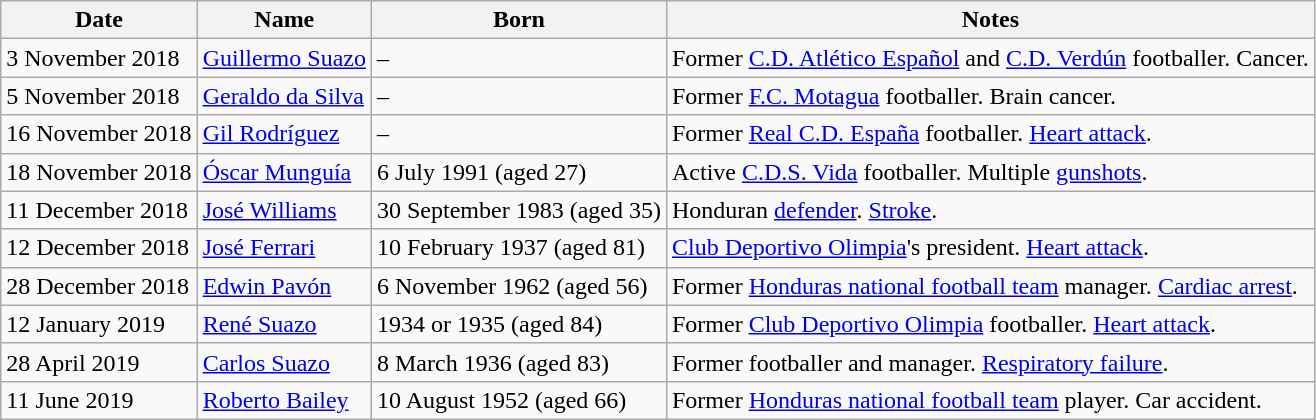<table class="wikitable">
<tr>
<th>Date</th>
<th>Name</th>
<th>Born</th>
<th>Notes</th>
</tr>
<tr>
<td>3 November 2018</td>
<td> <a href='#'>Guillermo Suazo</a></td>
<td>–</td>
<td>Former <a href='#'>C.D. Atlético Español</a> and <a href='#'>C.D. Verdún</a> footballer.  Cancer.</td>
</tr>
<tr>
<td>5 November 2018</td>
<td> <a href='#'>Geraldo da Silva</a></td>
<td>–</td>
<td>Former <a href='#'>F.C. Motagua</a> footballer.  Brain cancer.</td>
</tr>
<tr>
<td>16 November 2018</td>
<td> <a href='#'>Gil Rodríguez</a></td>
<td>–</td>
<td>Former <a href='#'>Real C.D. España</a> footballer.  <a href='#'>Heart attack</a>.</td>
</tr>
<tr>
<td>18 November 2018</td>
<td> <a href='#'>Óscar Munguía</a></td>
<td>6 July 1991 (aged 27)</td>
<td>Active <a href='#'>C.D.S. Vida</a> footballer.  Multiple <a href='#'>gunshots</a>.</td>
</tr>
<tr>
<td>11 December 2018</td>
<td> <a href='#'>José Williams</a></td>
<td>30 September 1983 (aged 35)</td>
<td>Honduran <a href='#'>defender</a>.  <a href='#'>Stroke</a>.</td>
</tr>
<tr>
<td>12 December 2018</td>
<td> <a href='#'>José Ferrari</a></td>
<td>10 February 1937 (aged 81)</td>
<td><a href='#'>Club Deportivo Olimpia</a>'s president.  <a href='#'>Heart attack</a>.</td>
</tr>
<tr>
<td>28 December 2018</td>
<td> <a href='#'>Edwin Pavón</a></td>
<td>6 November 1962 (aged 56)</td>
<td>Former <a href='#'>Honduras national football team</a> manager.  <a href='#'>Cardiac arrest</a>.</td>
</tr>
<tr>
<td>12 January 2019</td>
<td> <a href='#'>René Suazo</a></td>
<td>1934 or 1935 (aged 84)</td>
<td>Former <a href='#'>Club Deportivo Olimpia</a> footballer.  <a href='#'>Heart attack</a>.</td>
</tr>
<tr>
<td>28 April 2019</td>
<td> <a href='#'>Carlos Suazo</a></td>
<td>8 March 1936 (aged 83)</td>
<td>Former footballer and manager.  <a href='#'>Respiratory failure</a>.</td>
</tr>
<tr>
<td>11 June 2019</td>
<td> <a href='#'>Roberto Bailey</a></td>
<td>10 August 1952 (aged 66)</td>
<td>Former <a href='#'>Honduras national football team</a> player.  Car accident.</td>
</tr>
</table>
